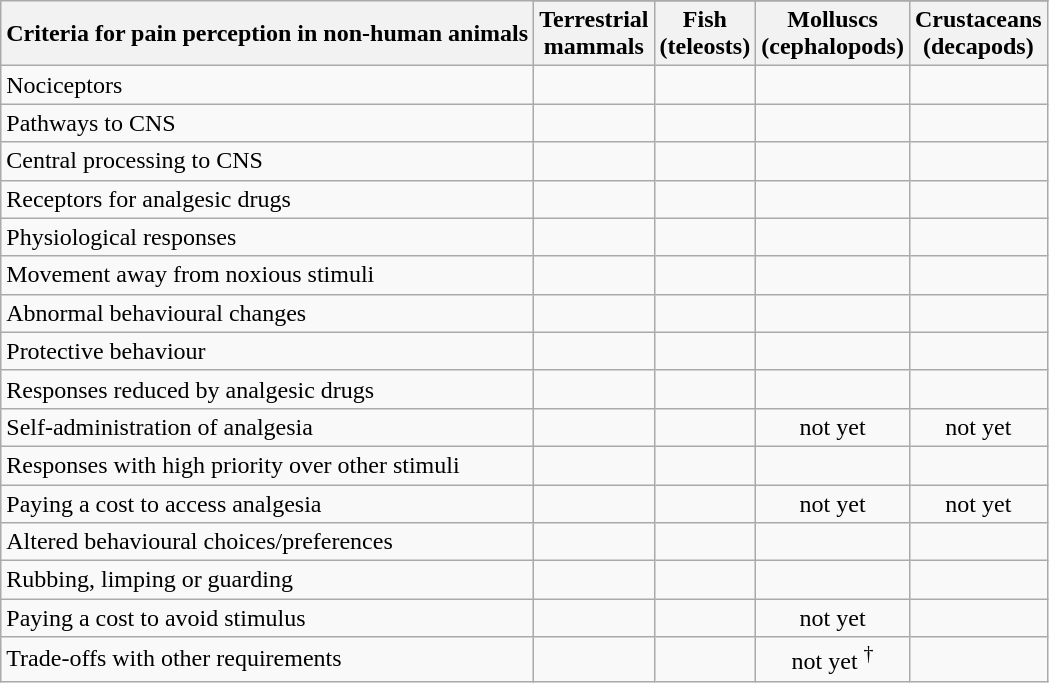<table class="wikitable">
<tr>
<th rowspan=2>Criteria for pain perception in non-human animals</th>
</tr>
<tr>
<th>Terrestrial<br>mammals</th>
<th>Fish<br>(teleosts)</th>
<th>Molluscs<br>(cephalopods)</th>
<th>Crustaceans<br>(decapods)</th>
</tr>
<tr>
<td>Nociceptors</td>
<td align=center></td>
<td align=center></td>
<td align=center></td>
<td align=center></td>
</tr>
<tr>
<td>Pathways to CNS</td>
<td align=center></td>
<td align=center></td>
<td align=center></td>
<td align=center></td>
</tr>
<tr>
<td>Central processing to CNS</td>
<td align=center></td>
<td align=center></td>
<td align=center></td>
<td align=center></td>
</tr>
<tr>
<td>Receptors for analgesic drugs</td>
<td align=center></td>
<td align=center></td>
<td align=center></td>
<td align=center></td>
</tr>
<tr>
<td>Physiological responses</td>
<td align=center></td>
<td align=center></td>
<td align=center></td>
<td align=center></td>
</tr>
<tr>
<td>Movement away from noxious stimuli</td>
<td align=center></td>
<td align=center></td>
<td align=center></td>
<td align=center></td>
</tr>
<tr>
<td>Abnormal behavioural changes</td>
<td align=center></td>
<td align=center></td>
<td align=center></td>
<td align=center></td>
</tr>
<tr>
<td>Protective behaviour</td>
<td align=center></td>
<td align=center></td>
<td align=center></td>
<td align=center></td>
</tr>
<tr>
<td>Responses reduced by analgesic drugs</td>
<td align=center></td>
<td align=center></td>
<td align=center></td>
<td align=center></td>
</tr>
<tr>
<td>Self-administration of analgesia</td>
<td align=center></td>
<td align=center></td>
<td align=center><span>not yet</span></td>
<td align=center><span>not yet</span></td>
</tr>
<tr>
<td>Responses with high priority over other stimuli</td>
<td align=center></td>
<td align=center></td>
<td align=center></td>
<td align=center></td>
</tr>
<tr>
<td>Paying a cost to access analgesia</td>
<td align=center></td>
<td align=center></td>
<td align=center><span>not yet</span></td>
<td align=center><span>not yet</span></td>
</tr>
<tr>
<td>Altered behavioural choices/preferences</td>
<td align=center></td>
<td align=center></td>
<td align=center></td>
<td align=center></td>
</tr>
<tr>
<td>Rubbing, limping or guarding</td>
<td align=center></td>
<td align=center></td>
<td align=center></td>
<td align=center></td>
</tr>
<tr>
<td>Paying a cost to avoid stimulus</td>
<td align=center></td>
<td align=center></td>
<td align=center><span>not yet</span></td>
<td align=center></td>
</tr>
<tr>
<td>Trade-offs with other requirements</td>
<td align=center></td>
<td align=center></td>
<td align=center><span>not yet</span> <sup>†</sup></td>
<td align=center></td>
</tr>
</table>
